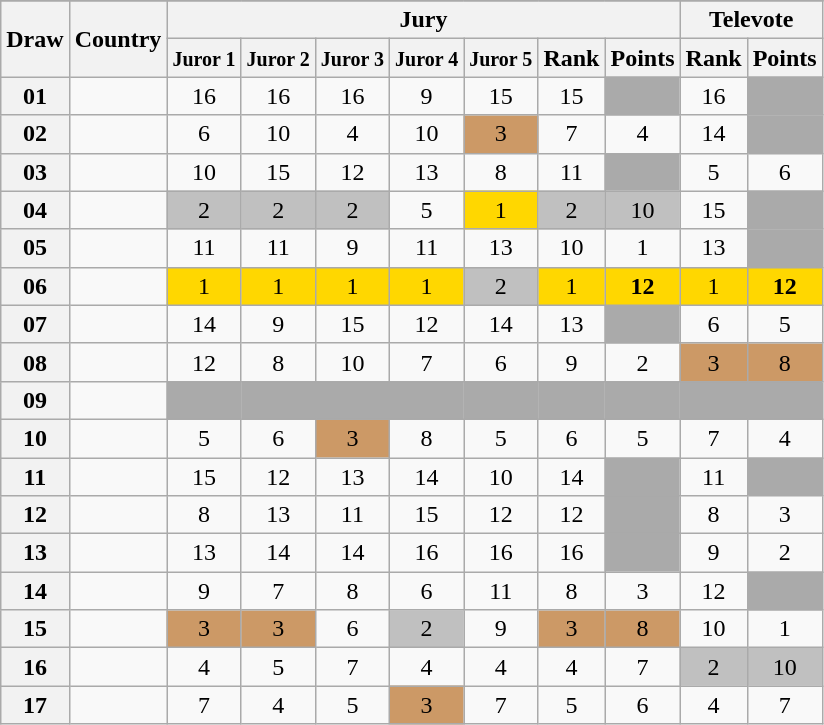<table class="sortable wikitable collapsible plainrowheaders" style="text-align:center">
<tr>
</tr>
<tr>
<th scope="col" rowspan="2">Draw</th>
<th scope="col" rowspan="2">Country</th>
<th scope="col" colspan="7">Jury</th>
<th scope="col" colspan="2">Televote</th>
</tr>
<tr>
<th scope="col"><small>Juror 1</small></th>
<th scope="col"><small>Juror 2</small></th>
<th scope="col"><small>Juror 3</small></th>
<th scope="col"><small>Juror 4</small></th>
<th scope="col"><small>Juror 5</small></th>
<th scope="col">Rank</th>
<th scope="col">Points</th>
<th scope="col">Rank</th>
<th scope="col">Points</th>
</tr>
<tr>
<th scope="row" style="text-align:center;">01</th>
<td style="text-align:left;"></td>
<td>16</td>
<td>16</td>
<td>16</td>
<td>9</td>
<td>15</td>
<td>15</td>
<td style="background:#AAAAAA;"></td>
<td>16</td>
<td style="background:#AAAAAA;"></td>
</tr>
<tr>
<th scope="row" style="text-align:center;">02</th>
<td style="text-align:left;"></td>
<td>6</td>
<td>10</td>
<td>4</td>
<td>10</td>
<td style="background:#CC9966;">3</td>
<td>7</td>
<td>4</td>
<td>14</td>
<td style="background:#AAAAAA;"></td>
</tr>
<tr>
<th scope="row" style="text-align:center;">03</th>
<td style="text-align:left;"></td>
<td>10</td>
<td>15</td>
<td>12</td>
<td>13</td>
<td>8</td>
<td>11</td>
<td style="background:#AAAAAA;"></td>
<td>5</td>
<td>6</td>
</tr>
<tr>
<th scope="row" style="text-align:center;">04</th>
<td style="text-align:left;"></td>
<td style="background:silver;">2</td>
<td style="background:silver;">2</td>
<td style="background:silver;">2</td>
<td>5</td>
<td style="background:gold;">1</td>
<td style="background:silver;">2</td>
<td style="background:silver;">10</td>
<td>15</td>
<td style="background:#AAAAAA;"></td>
</tr>
<tr>
<th scope="row" style="text-align:center;">05</th>
<td style="text-align:left;"></td>
<td>11</td>
<td>11</td>
<td>9</td>
<td>11</td>
<td>13</td>
<td>10</td>
<td>1</td>
<td>13</td>
<td style="background:#AAAAAA;"></td>
</tr>
<tr>
<th scope="row" style="text-align:center;">06</th>
<td style="text-align:left;"></td>
<td style="background:gold;">1</td>
<td style="background:gold;">1</td>
<td style="background:gold;">1</td>
<td style="background:gold;">1</td>
<td style="background:silver;">2</td>
<td style="background:gold;">1</td>
<td style="background:gold;"><strong>12</strong></td>
<td style="background:gold;">1</td>
<td style="background:gold;"><strong>12</strong></td>
</tr>
<tr>
<th scope="row" style="text-align:center;">07</th>
<td style="text-align:left;"></td>
<td>14</td>
<td>9</td>
<td>15</td>
<td>12</td>
<td>14</td>
<td>13</td>
<td style="background:#AAAAAA;"></td>
<td>6</td>
<td>5</td>
</tr>
<tr>
<th scope="row" style="text-align:center;">08</th>
<td style="text-align:left;"></td>
<td>12</td>
<td>8</td>
<td>10</td>
<td>7</td>
<td>6</td>
<td>9</td>
<td>2</td>
<td style="background:#CC9966;">3</td>
<td style="background:#CC9966;">8</td>
</tr>
<tr class="sortbottom">
<th scope="row" style="text-align:center;">09</th>
<td style="text-align:left;"></td>
<td style="background:#AAAAAA;"></td>
<td style="background:#AAAAAA;"></td>
<td style="background:#AAAAAA;"></td>
<td style="background:#AAAAAA;"></td>
<td style="background:#AAAAAA;"></td>
<td style="background:#AAAAAA;"></td>
<td style="background:#AAAAAA;"></td>
<td style="background:#AAAAAA;"></td>
<td style="background:#AAAAAA;"></td>
</tr>
<tr>
<th scope="row" style="text-align:center;">10</th>
<td style="text-align:left;"></td>
<td>5</td>
<td>6</td>
<td style="background:#CC9966;">3</td>
<td>8</td>
<td>5</td>
<td>6</td>
<td>5</td>
<td>7</td>
<td>4</td>
</tr>
<tr>
<th scope="row" style="text-align:center;">11</th>
<td style="text-align:left;"></td>
<td>15</td>
<td>12</td>
<td>13</td>
<td>14</td>
<td>10</td>
<td>14</td>
<td style="background:#AAAAAA;"></td>
<td>11</td>
<td style="background:#AAAAAA;"></td>
</tr>
<tr>
<th scope="row" style="text-align:center;">12</th>
<td style="text-align:left;"></td>
<td>8</td>
<td>13</td>
<td>11</td>
<td>15</td>
<td>12</td>
<td>12</td>
<td style="background:#AAAAAA;"></td>
<td>8</td>
<td>3</td>
</tr>
<tr>
<th scope="row" style="text-align:center;">13</th>
<td style="text-align:left;"></td>
<td>13</td>
<td>14</td>
<td>14</td>
<td>16</td>
<td>16</td>
<td>16</td>
<td style="background:#AAAAAA;"></td>
<td>9</td>
<td>2</td>
</tr>
<tr>
<th scope="row" style="text-align:center;">14</th>
<td style="text-align:left;"></td>
<td>9</td>
<td>7</td>
<td>8</td>
<td>6</td>
<td>11</td>
<td>8</td>
<td>3</td>
<td>12</td>
<td style="background:#AAAAAA;"></td>
</tr>
<tr>
<th scope="row" style="text-align:center;">15</th>
<td style="text-align:left;"></td>
<td style="background:#CC9966;">3</td>
<td style="background:#CC9966;">3</td>
<td>6</td>
<td style="background:silver;">2</td>
<td>9</td>
<td style="background:#CC9966;">3</td>
<td style="background:#CC9966;">8</td>
<td>10</td>
<td>1</td>
</tr>
<tr>
<th scope="row" style="text-align:center;">16</th>
<td style="text-align:left;"></td>
<td>4</td>
<td>5</td>
<td>7</td>
<td>4</td>
<td>4</td>
<td>4</td>
<td>7</td>
<td style="background:silver;">2</td>
<td style="background:silver;">10</td>
</tr>
<tr>
<th scope="row" style="text-align:center;">17</th>
<td style="text-align:left;"></td>
<td>7</td>
<td>4</td>
<td>5</td>
<td style="background:#CC9966;">3</td>
<td>7</td>
<td>5</td>
<td>6</td>
<td>4</td>
<td>7</td>
</tr>
</table>
